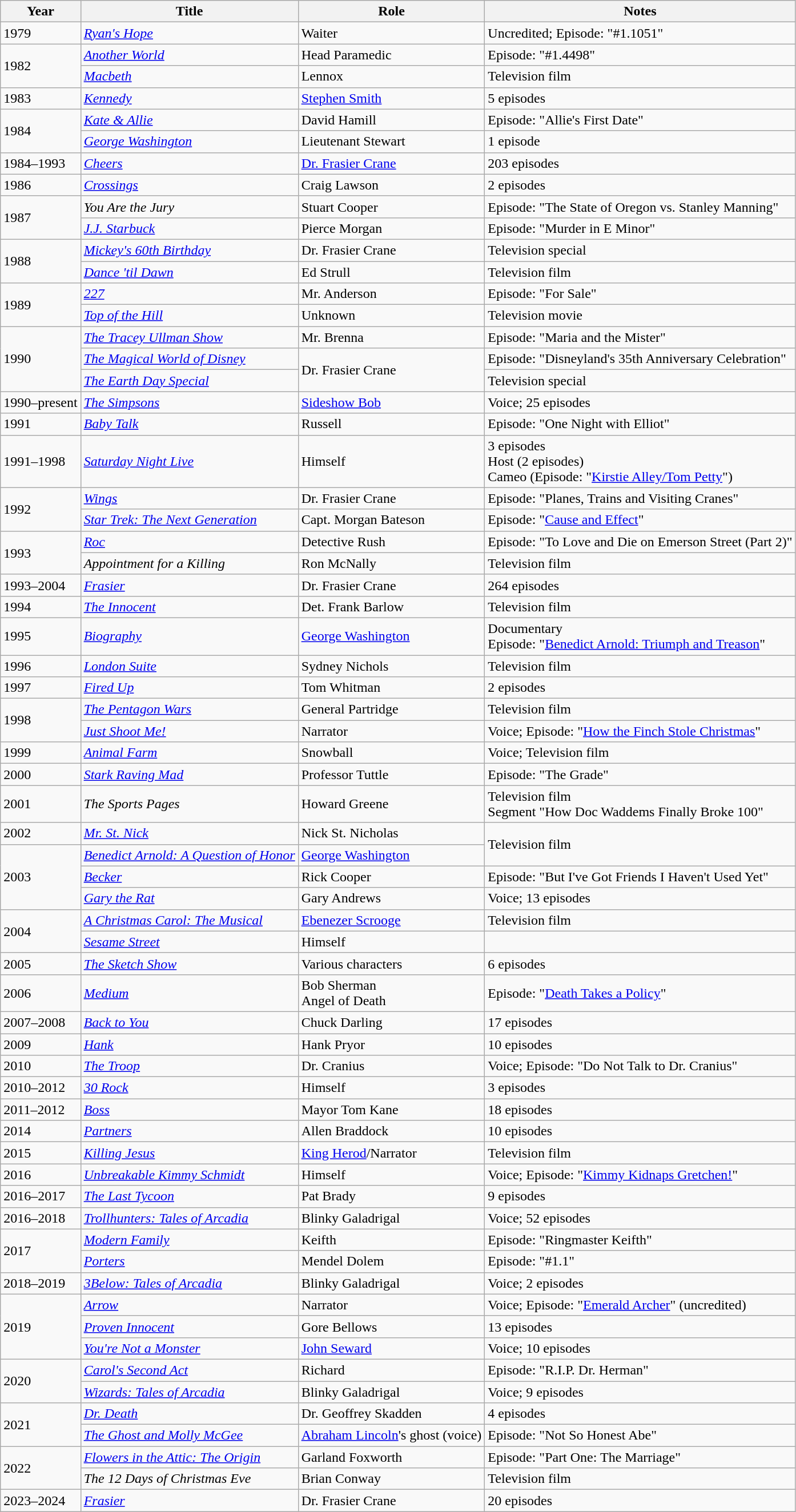<table class="wikitable sortable">
<tr>
<th>Year</th>
<th>Title</th>
<th>Role</th>
<th class=unsortable>Notes</th>
</tr>
<tr>
<td>1979</td>
<td><em><a href='#'>Ryan's Hope</a></em></td>
<td>Waiter</td>
<td>Uncredited; Episode: "#1.1051"</td>
</tr>
<tr>
<td rowspan="2">1982</td>
<td><em><a href='#'>Another World</a></em></td>
<td>Head Paramedic</td>
<td>Episode: "#1.4498"</td>
</tr>
<tr>
<td><em><a href='#'>Macbeth</a></em></td>
<td>Lennox</td>
<td>Television film</td>
</tr>
<tr>
<td>1983</td>
<td><em><a href='#'>Kennedy</a></em></td>
<td><a href='#'>Stephen Smith</a></td>
<td>5 episodes</td>
</tr>
<tr>
<td rowspan="2">1984</td>
<td><em><a href='#'>Kate & Allie</a></em></td>
<td>David Hamill</td>
<td>Episode: "Allie's First Date"</td>
</tr>
<tr>
<td><em><a href='#'>George Washington</a></em></td>
<td>Lieutenant Stewart</td>
<td>1 episode</td>
</tr>
<tr>
<td>1984–1993</td>
<td><em><a href='#'>Cheers</a></em></td>
<td><a href='#'>Dr. Frasier Crane</a></td>
<td>203 episodes</td>
</tr>
<tr>
<td>1986</td>
<td><em><a href='#'>Crossings</a></em></td>
<td>Craig Lawson</td>
<td>2 episodes</td>
</tr>
<tr>
<td rowspan="2">1987</td>
<td><em>You Are the Jury</em></td>
<td>Stuart Cooper</td>
<td>Episode: "The State of Oregon vs. Stanley Manning"</td>
</tr>
<tr>
<td><em><a href='#'>J.J. Starbuck</a></em></td>
<td>Pierce Morgan</td>
<td>Episode: "Murder in E Minor"</td>
</tr>
<tr>
<td rowspan="2">1988</td>
<td><em><a href='#'>Mickey's 60th Birthday</a></em></td>
<td>Dr. Frasier Crane</td>
<td>Television special</td>
</tr>
<tr>
<td><em><a href='#'>Dance 'til Dawn</a></em></td>
<td>Ed Strull</td>
<td>Television film</td>
</tr>
<tr>
<td rowspan="2">1989</td>
<td><em><a href='#'>227</a></em></td>
<td>Mr. Anderson</td>
<td>Episode: "For Sale"</td>
</tr>
<tr>
<td><em><a href='#'>Top of the Hill</a></em></td>
<td>Unknown</td>
<td>Television movie</td>
</tr>
<tr>
<td rowspan="3">1990</td>
<td><em><a href='#'>The Tracey Ullman Show</a></em></td>
<td>Mr. Brenna</td>
<td>Episode: "Maria and the Mister"</td>
</tr>
<tr>
<td><em><a href='#'>The Magical World of Disney</a></em></td>
<td rowspan="2">Dr. Frasier Crane</td>
<td>Episode: "Disneyland's 35th Anniversary Celebration"</td>
</tr>
<tr>
<td><em><a href='#'>The Earth Day Special</a></em></td>
<td>Television special</td>
</tr>
<tr>
<td>1990–present</td>
<td><em><a href='#'>The Simpsons</a></em></td>
<td><a href='#'>Sideshow Bob</a></td>
<td>Voice; 25 episodes</td>
</tr>
<tr>
<td>1991</td>
<td><em><a href='#'>Baby Talk</a></em></td>
<td>Russell</td>
<td>Episode: "One Night with Elliot"</td>
</tr>
<tr>
<td>1991–1998</td>
<td><em><a href='#'>Saturday Night Live</a></em></td>
<td>Himself</td>
<td>3 episodes<br>Host (2 episodes)<br>Cameo (Episode: "<a href='#'>Kirstie Alley/Tom Petty</a>")</td>
</tr>
<tr>
<td rowspan="2">1992</td>
<td><em><a href='#'>Wings</a></em></td>
<td>Dr. Frasier Crane</td>
<td>Episode: "Planes, Trains and Visiting Cranes"</td>
</tr>
<tr>
<td><em><a href='#'>Star Trek: The Next Generation</a></em></td>
<td>Capt. Morgan Bateson</td>
<td>Episode: "<a href='#'>Cause and Effect</a>"</td>
</tr>
<tr>
<td rowspan="2">1993</td>
<td><em><a href='#'>Roc</a></em></td>
<td>Detective Rush</td>
<td>Episode: "To Love and Die on Emerson Street (Part 2)"</td>
</tr>
<tr>
<td><em>Appointment for a Killing</em></td>
<td>Ron McNally</td>
<td>Television film</td>
</tr>
<tr>
<td>1993–2004</td>
<td><em><a href='#'>Frasier</a></em></td>
<td>Dr. Frasier Crane</td>
<td>264 episodes</td>
</tr>
<tr>
<td>1994</td>
<td><em><a href='#'>The Innocent</a></em></td>
<td>Det. Frank Barlow</td>
<td>Television film</td>
</tr>
<tr>
<td>1995</td>
<td><em><a href='#'>Biography</a></em></td>
<td><a href='#'>George Washington</a></td>
<td>Documentary<br>Episode: "<a href='#'>Benedict Arnold: Triumph and Treason</a>"</td>
</tr>
<tr>
<td>1996</td>
<td><em><a href='#'>London Suite</a></em></td>
<td>Sydney Nichols</td>
<td>Television film</td>
</tr>
<tr>
<td>1997</td>
<td><em><a href='#'>Fired Up</a></em></td>
<td>Tom Whitman</td>
<td>2 episodes</td>
</tr>
<tr>
<td rowspan="2">1998</td>
<td><em><a href='#'>The Pentagon Wars</a></em></td>
<td>General Partridge</td>
<td>Television film</td>
</tr>
<tr>
<td><em><a href='#'>Just Shoot Me!</a></em></td>
<td>Narrator</td>
<td>Voice; Episode: "<a href='#'>How the Finch Stole Christmas</a>"</td>
</tr>
<tr>
<td>1999</td>
<td><em><a href='#'>Animal Farm</a></em></td>
<td>Snowball</td>
<td>Voice; Television film</td>
</tr>
<tr>
<td>2000</td>
<td><em><a href='#'>Stark Raving Mad</a></em></td>
<td>Professor Tuttle</td>
<td>Episode: "The Grade"</td>
</tr>
<tr>
<td>2001</td>
<td><em>The Sports Pages</em></td>
<td>Howard Greene</td>
<td>Television film<br>Segment "How Doc Waddems Finally Broke 100"</td>
</tr>
<tr>
<td>2002</td>
<td><em><a href='#'>Mr. St. Nick</a></em></td>
<td>Nick St. Nicholas</td>
<td rowspan="2">Television film</td>
</tr>
<tr>
<td rowspan="3">2003</td>
<td><em><a href='#'>Benedict Arnold: A Question of Honor</a></em></td>
<td><a href='#'>George Washington</a></td>
</tr>
<tr>
<td><em><a href='#'>Becker</a></em></td>
<td>Rick Cooper</td>
<td>Episode: "But I've Got Friends I Haven't Used Yet"</td>
</tr>
<tr>
<td><em><a href='#'>Gary the Rat</a></em></td>
<td>Gary Andrews</td>
<td>Voice; 13 episodes</td>
</tr>
<tr>
<td rowspan="2">2004</td>
<td><em><a href='#'>A Christmas Carol: The Musical</a></em></td>
<td><a href='#'>Ebenezer Scrooge</a></td>
<td>Television film</td>
</tr>
<tr>
<td><em><a href='#'>Sesame Street</a></em></td>
<td>Himself</td>
<td></td>
</tr>
<tr>
<td>2005</td>
<td><em><a href='#'>The Sketch Show</a></em></td>
<td>Various characters</td>
<td>6 episodes</td>
</tr>
<tr>
<td>2006</td>
<td><em><a href='#'>Medium</a></em></td>
<td>Bob Sherman <br>Angel of Death</td>
<td>Episode: "<a href='#'>Death Takes a Policy</a>"</td>
</tr>
<tr>
<td>2007–2008</td>
<td><em><a href='#'>Back to You</a></em></td>
<td>Chuck Darling</td>
<td>17 episodes</td>
</tr>
<tr>
<td>2009</td>
<td><em><a href='#'>Hank</a></em></td>
<td>Hank Pryor</td>
<td>10 episodes</td>
</tr>
<tr>
<td>2010</td>
<td><em><a href='#'>The Troop</a></em></td>
<td>Dr. Cranius</td>
<td>Voice; Episode: "Do Not Talk to Dr. Cranius"</td>
</tr>
<tr>
<td>2010–2012</td>
<td><em><a href='#'>30 Rock</a></em></td>
<td>Himself</td>
<td>3 episodes</td>
</tr>
<tr>
<td>2011–2012</td>
<td><em><a href='#'>Boss</a></em></td>
<td>Mayor Tom Kane</td>
<td>18 episodes</td>
</tr>
<tr>
<td>2014</td>
<td><em><a href='#'>Partners</a></em></td>
<td>Allen Braddock</td>
<td>10 episodes</td>
</tr>
<tr>
<td>2015</td>
<td><em><a href='#'>Killing Jesus</a></em></td>
<td><a href='#'>King Herod</a>/Narrator</td>
<td>Television film</td>
</tr>
<tr>
<td>2016</td>
<td><em><a href='#'>Unbreakable Kimmy Schmidt</a></em></td>
<td>Himself</td>
<td>Voice; Episode: "<a href='#'>Kimmy Kidnaps Gretchen!</a>"</td>
</tr>
<tr>
<td>2016–2017</td>
<td><em><a href='#'>The Last Tycoon</a></em></td>
<td>Pat Brady</td>
<td>9 episodes</td>
</tr>
<tr>
<td>2016–2018</td>
<td><em><a href='#'>Trollhunters: Tales of Arcadia</a></em></td>
<td>Blinky Galadrigal</td>
<td>Voice; 52 episodes</td>
</tr>
<tr>
<td rowspan="2">2017</td>
<td><em><a href='#'>Modern Family</a></em></td>
<td>Keifth</td>
<td>Episode: "Ringmaster Keifth"</td>
</tr>
<tr>
<td><em><a href='#'>Porters</a></em></td>
<td>Mendel Dolem</td>
<td>Episode: "#1.1"</td>
</tr>
<tr>
<td>2018–2019</td>
<td><em><a href='#'>3Below: Tales of Arcadia</a></em></td>
<td>Blinky Galadrigal</td>
<td>Voice; 2 episodes</td>
</tr>
<tr>
<td rowspan="3">2019</td>
<td><em><a href='#'>Arrow</a></em></td>
<td>Narrator</td>
<td>Voice; Episode: "<a href='#'>Emerald Archer</a>" (uncredited)</td>
</tr>
<tr>
<td><em><a href='#'>Proven Innocent</a></em></td>
<td>Gore Bellows</td>
<td>13 episodes</td>
</tr>
<tr>
<td><em><a href='#'>You're Not a Monster</a></em></td>
<td><a href='#'>John Seward</a></td>
<td>Voice; 10 episodes</td>
</tr>
<tr>
<td rowspan="2">2020</td>
<td><em><a href='#'>Carol's Second Act</a></em></td>
<td>Richard</td>
<td>Episode: "R.I.P. Dr. Herman"</td>
</tr>
<tr>
<td><em><a href='#'>Wizards: Tales of Arcadia</a></em></td>
<td>Blinky Galadrigal</td>
<td>Voice; 9 episodes</td>
</tr>
<tr>
<td rowspan="2">2021</td>
<td><em><a href='#'>Dr. Death</a></em></td>
<td>Dr. Geoffrey Skadden</td>
<td>4 episodes</td>
</tr>
<tr>
<td><em><a href='#'>The Ghost and Molly McGee</a></em></td>
<td><a href='#'>Abraham Lincoln</a>'s ghost (voice)</td>
<td>Episode: "Not So Honest Abe"</td>
</tr>
<tr>
<td rowspan="2">2022</td>
<td><em><a href='#'>Flowers in the Attic: The Origin</a></em></td>
<td>Garland Foxworth</td>
<td>Episode: "Part One: The Marriage"</td>
</tr>
<tr>
<td><em>The 12 Days of Christmas Eve</em></td>
<td>Brian Conway</td>
<td>Television film</td>
</tr>
<tr>
<td>2023–2024</td>
<td><em><a href='#'>Frasier</a></em></td>
<td>Dr. Frasier Crane</td>
<td>20 episodes</td>
</tr>
</table>
